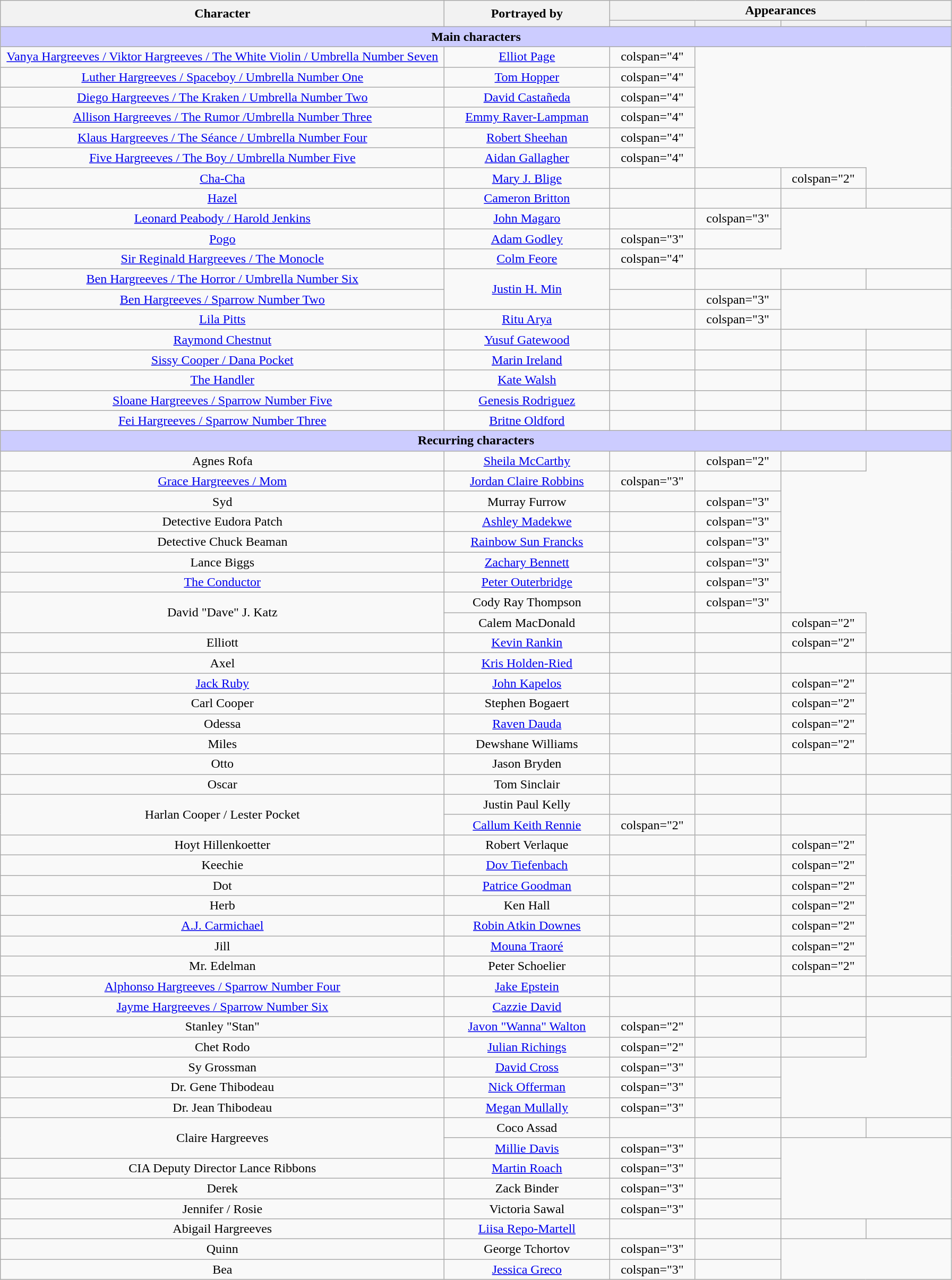<table class="wikitable plainrowheaders" style="text-align:center;">
<tr>
<th scope="col" rowspan="2" style="width:550px;">Character</th>
<th scope="col" rowspan="2" style="width:200px;">Portrayed by</th>
<th colspan="4">Appearances</th>
</tr>
<tr>
<th style="width:100px;"><a href='#'></a></th>
<th style="width:100px;"><a href='#'></a></th>
<th style="width:100px;"><a href='#'></a></th>
<th style="width:100px;"><a href='#'></a></th>
</tr>
<tr>
<th colspan="6" style="background:#ccf;">Main characters</th>
</tr>
<tr>
<td scope="row"><a href='#'>Vanya Hargreeves / Viktor Hargreeves / The White Violin / Umbrella Number Seven</a></td>
<td><a href='#'>Elliot Page</a></td>
<td>colspan="4" </td>
</tr>
<tr>
<td scope="row"><a href='#'>Luther Hargreeves / Spaceboy / Umbrella Number One</a></td>
<td><a href='#'>Tom Hopper</a></td>
<td>colspan="4" </td>
</tr>
<tr>
<td scope="row"><a href='#'>Diego Hargreeves / The Kraken / Umbrella Number Two</a></td>
<td><a href='#'>David Castañeda</a></td>
<td>colspan="4" </td>
</tr>
<tr>
<td scope="row"><a href='#'>Allison Hargreeves / The Rumor /Umbrella Number Three</a></td>
<td><a href='#'>Emmy Raver-Lampman</a></td>
<td>colspan="4" </td>
</tr>
<tr>
<td scope="row"><a href='#'>Klaus Hargreeves / The Séance / Umbrella Number Four</a></td>
<td><a href='#'>Robert Sheehan</a></td>
<td>colspan="4" </td>
</tr>
<tr>
<td scope="row"><a href='#'>Five Hargreeves / The Boy / Umbrella Number Five</a></td>
<td><a href='#'>Aidan Gallagher</a></td>
<td>colspan="4" </td>
</tr>
<tr>
<td scope="row"><a href='#'>Cha-Cha</a></td>
<td><a href='#'>Mary J. Blige</a></td>
<td></td>
<td></td>
<td>colspan="2" </td>
</tr>
<tr>
<td scope="row"><a href='#'>Hazel</a></td>
<td><a href='#'>Cameron Britton</a></td>
<td></td>
<td></td>
<td></td>
<td></td>
</tr>
<tr>
<td scope="row"><a href='#'>Leonard Peabody / Harold Jenkins</a></td>
<td><a href='#'>John Magaro</a></td>
<td></td>
<td>colspan="3" </td>
</tr>
<tr>
<td scope="row"><a href='#'>Pogo</a></td>
<td><a href='#'>Adam Godley</a></td>
<td>colspan="3" </td>
<td></td>
</tr>
<tr>
<td scope="row"><a href='#'>Sir Reginald Hargreeves / The Monocle</a></td>
<td><a href='#'>Colm Feore</a></td>
<td>colspan="4" </td>
</tr>
<tr>
<td scope="row"><a href='#'>Ben Hargreeves / The Horror / Umbrella Number Six</a></td>
<td rowspan="2"><a href='#'>Justin H. Min</a></td>
<td></td>
<td></td>
<td></td>
<td></td>
</tr>
<tr>
<td scope="row"><a href='#'>Ben Hargreeves / Sparrow Number Two</a></td>
<td></td>
<td>colspan="3" </td>
</tr>
<tr>
<td scope="row"><a href='#'>Lila Pitts</a></td>
<td><a href='#'>Ritu Arya</a></td>
<td></td>
<td>colspan="3" </td>
</tr>
<tr>
<td scope="row"><a href='#'>Raymond Chestnut</a></td>
<td><a href='#'>Yusuf Gatewood</a></td>
<td></td>
<td></td>
<td></td>
<td></td>
</tr>
<tr>
<td scope="row"><a href='#'>Sissy Cooper / Dana Pocket</a></td>
<td><a href='#'>Marin Ireland</a></td>
<td></td>
<td></td>
<td></td>
<td></td>
</tr>
<tr>
<td scope="row"><a href='#'>The Handler</a></td>
<td><a href='#'>Kate Walsh</a></td>
<td></td>
<td></td>
<td></td>
<td></td>
</tr>
<tr>
<td scope="row"><a href='#'>Sloane Hargreeves / Sparrow Number Five</a></td>
<td><a href='#'>Genesis Rodriguez</a></td>
<td></td>
<td></td>
<td></td>
<td></td>
</tr>
<tr>
<td scope="row"><a href='#'>Fei Hargreeves / Sparrow Number Three</a></td>
<td><a href='#'>Britne Oldford</a></td>
<td></td>
<td></td>
<td></td>
<td></td>
</tr>
<tr>
<th colspan="6" style="background:#ccf;">Recurring characters</th>
</tr>
<tr>
<td scope="row">Agnes Rofa</td>
<td><a href='#'>Sheila McCarthy</a></td>
<td></td>
<td>colspan="2" </td>
<td></td>
</tr>
<tr>
<td scope="row"><a href='#'>Grace Hargreeves / Mom</a></td>
<td><a href='#'>Jordan Claire Robbins</a></td>
<td>colspan="3" </td>
<td></td>
</tr>
<tr>
<td scope="row">Syd</td>
<td>Murray Furrow</td>
<td></td>
<td>colspan="3" </td>
</tr>
<tr>
<td scope="row">Detective Eudora Patch</td>
<td><a href='#'>Ashley Madekwe</a></td>
<td></td>
<td>colspan="3" </td>
</tr>
<tr>
<td scope="row">Detective Chuck Beaman</td>
<td><a href='#'>Rainbow Sun Francks</a></td>
<td></td>
<td>colspan="3" </td>
</tr>
<tr>
<td scope="row">Lance Biggs</td>
<td><a href='#'>Zachary Bennett</a></td>
<td></td>
<td>colspan="3" </td>
</tr>
<tr>
<td scope="row"><a href='#'>The Conductor</a></td>
<td><a href='#'>Peter Outerbridge</a></td>
<td></td>
<td>colspan="3" </td>
</tr>
<tr>
<td scope="row" rowspan="2">David "Dave" J. Katz</td>
<td>Cody Ray Thompson</td>
<td></td>
<td>colspan="3" </td>
</tr>
<tr>
<td>Calem MacDonald</td>
<td></td>
<td></td>
<td>colspan="2" </td>
</tr>
<tr>
<td scope="row">Elliott</td>
<td><a href='#'>Kevin Rankin</a></td>
<td></td>
<td></td>
<td>colspan="2" </td>
</tr>
<tr>
<td scope="row">Axel</td>
<td><a href='#'>Kris Holden-Ried</a></td>
<td></td>
<td></td>
<td></td>
<td></td>
</tr>
<tr>
<td scope="row"><a href='#'>Jack Ruby</a></td>
<td><a href='#'>John Kapelos</a></td>
<td></td>
<td></td>
<td>colspan="2" </td>
</tr>
<tr>
<td scope="row">Carl Cooper</td>
<td>Stephen Bogaert</td>
<td></td>
<td></td>
<td>colspan="2" </td>
</tr>
<tr>
<td scope="row">Odessa</td>
<td><a href='#'>Raven Dauda</a></td>
<td></td>
<td></td>
<td>colspan="2" </td>
</tr>
<tr>
<td scope="row">Miles</td>
<td>Dewshane Williams</td>
<td></td>
<td></td>
<td>colspan="2" </td>
</tr>
<tr>
<td scope="row">Otto</td>
<td>Jason Bryden</td>
<td></td>
<td></td>
<td></td>
<td></td>
</tr>
<tr>
<td scope="row">Oscar</td>
<td>Tom Sinclair</td>
<td></td>
<td></td>
<td></td>
<td></td>
</tr>
<tr>
<td scope="row" rowspan="2">Harlan Cooper / Lester Pocket</td>
<td>Justin Paul Kelly</td>
<td></td>
<td></td>
<td></td>
<td></td>
</tr>
<tr>
<td><a href='#'>Callum Keith Rennie</a></td>
<td>colspan="2" </td>
<td></td>
<td></td>
</tr>
<tr>
<td scope="row">Hoyt Hillenkoetter</td>
<td>Robert Verlaque</td>
<td></td>
<td></td>
<td>colspan="2" </td>
</tr>
<tr>
<td scope="row">Keechie</td>
<td><a href='#'>Dov Tiefenbach</a></td>
<td></td>
<td></td>
<td>colspan="2" </td>
</tr>
<tr>
<td scope="row">Dot</td>
<td><a href='#'>Patrice Goodman</a></td>
<td></td>
<td></td>
<td>colspan="2" </td>
</tr>
<tr>
<td scope="row">Herb</td>
<td>Ken Hall</td>
<td></td>
<td></td>
<td>colspan="2" </td>
</tr>
<tr>
<td scope="row"><a href='#'>A.J. Carmichael</a></td>
<td><a href='#'>Robin Atkin Downes</a></td>
<td></td>
<td></td>
<td>colspan="2" </td>
</tr>
<tr>
<td scope="row">Jill</td>
<td><a href='#'>Mouna Traoré</a></td>
<td></td>
<td></td>
<td>colspan="2" </td>
</tr>
<tr>
<td scope="row">Mr. Edelman</td>
<td>Peter Schoelier</td>
<td></td>
<td></td>
<td>colspan="2" </td>
</tr>
<tr>
<td scope="row"><a href='#'>Alphonso Hargreeves / Sparrow Number Four</a></td>
<td><a href='#'>Jake Epstein</a></td>
<td></td>
<td></td>
<td></td>
<td></td>
</tr>
<tr>
<td scope="row"><a href='#'>Jayme Hargreeves / Sparrow Number Six</a></td>
<td><a href='#'>Cazzie David</a></td>
<td></td>
<td></td>
<td></td>
<td></td>
</tr>
<tr>
<td scope="row">Stanley "Stan"</td>
<td><a href='#'>Javon "Wanna" Walton</a></td>
<td>colspan="2" </td>
<td></td>
<td></td>
</tr>
<tr>
<td scope="row">Chet Rodo</td>
<td><a href='#'>Julian Richings</a></td>
<td>colspan="2" </td>
<td></td>
<td></td>
</tr>
<tr>
<td scope="row">Sy Grossman</td>
<td><a href='#'>David Cross</a></td>
<td>colspan="3" </td>
<td></td>
</tr>
<tr>
<td scope="row">Dr. Gene Thibodeau</td>
<td><a href='#'>Nick Offerman</a></td>
<td>colspan="3" </td>
<td></td>
</tr>
<tr>
<td scope="row">Dr. Jean Thibodeau</td>
<td><a href='#'>Megan Mullally</a></td>
<td>colspan="3" </td>
<td></td>
</tr>
<tr>
<td scope="row" rowspan="2">Claire Hargreeves</td>
<td>Coco Assad</td>
<td></td>
<td></td>
<td></td>
<td></td>
</tr>
<tr>
<td><a href='#'>Millie Davis</a></td>
<td>colspan="3" </td>
<td></td>
</tr>
<tr>
<td scope="row">CIA Deputy Director Lance Ribbons</td>
<td><a href='#'>Martin Roach</a></td>
<td>colspan="3" </td>
<td></td>
</tr>
<tr>
<td scope="row">Derek</td>
<td>Zack Binder</td>
<td>colspan="3" </td>
<td></td>
</tr>
<tr>
<td scope="row">Jennifer / Rosie</td>
<td>Victoria Sawal</td>
<td>colspan="3" </td>
<td></td>
</tr>
<tr>
<td scope="row">Abigail Hargreeves</td>
<td><a href='#'>Liisa Repo-Martell</a></td>
<td></td>
<td></td>
<td></td>
<td></td>
</tr>
<tr>
<td scope="row">Quinn</td>
<td>George Tchortov</td>
<td>colspan="3" </td>
<td></td>
</tr>
<tr>
<td scope="row">Bea</td>
<td><a href='#'>Jessica Greco</a></td>
<td>colspan="3" </td>
<td></td>
</tr>
</table>
